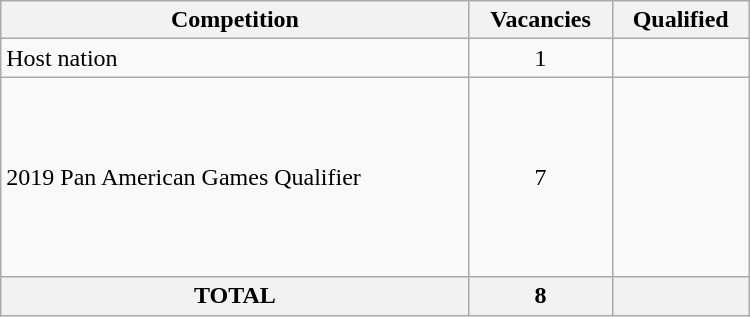<table class = "wikitable" width=500>
<tr>
<th>Competition</th>
<th>Vacancies</th>
<th>Qualified</th>
</tr>
<tr>
<td>Host nation</td>
<td align="center">1</td>
<td></td>
</tr>
<tr>
<td>2019 Pan American Games Qualifier</td>
<td align="center">7</td>
<td><br><br><br><br><br><br><br></td>
</tr>
<tr>
<th>TOTAL</th>
<th>8</th>
<th></th>
</tr>
</table>
